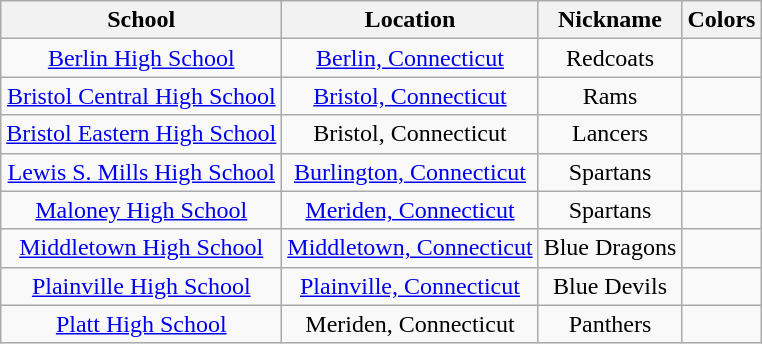<table class="wikitable sortable" style="text-align:center">
<tr>
<th>School</th>
<th>Location</th>
<th>Nickname</th>
<th>Colors</th>
</tr>
<tr>
<td><a href='#'>Berlin High School</a></td>
<td><a href='#'>Berlin, Connecticut</a></td>
<td>Redcoats</td>
<td>  </td>
</tr>
<tr>
<td><a href='#'>Bristol Central High School</a></td>
<td><a href='#'>Bristol, Connecticut</a></td>
<td>Rams</td>
<td> </td>
</tr>
<tr>
<td><a href='#'>Bristol Eastern High School</a></td>
<td>Bristol, Connecticut</td>
<td>Lancers</td>
<td> </td>
</tr>
<tr>
<td><a href='#'>Lewis S. Mills High School</a></td>
<td><a href='#'>Burlington, Connecticut</a></td>
<td>Spartans</td>
<td> </td>
</tr>
<tr>
<td><a href='#'>Maloney High School</a></td>
<td><a href='#'>Meriden, Connecticut</a></td>
<td>Spartans</td>
<td> </td>
</tr>
<tr>
<td><a href='#'>Middletown High School</a></td>
<td><a href='#'>Middletown, Connecticut</a></td>
<td>Blue Dragons</td>
<td> </td>
</tr>
<tr>
<td><a href='#'>Plainville High School</a></td>
<td><a href='#'>Plainville, Connecticut</a></td>
<td>Blue Devils</td>
<td> </td>
</tr>
<tr>
<td><a href='#'>Platt High School</a></td>
<td>Meriden, Connecticut</td>
<td>Panthers</td>
<td> </td>
</tr>
</table>
